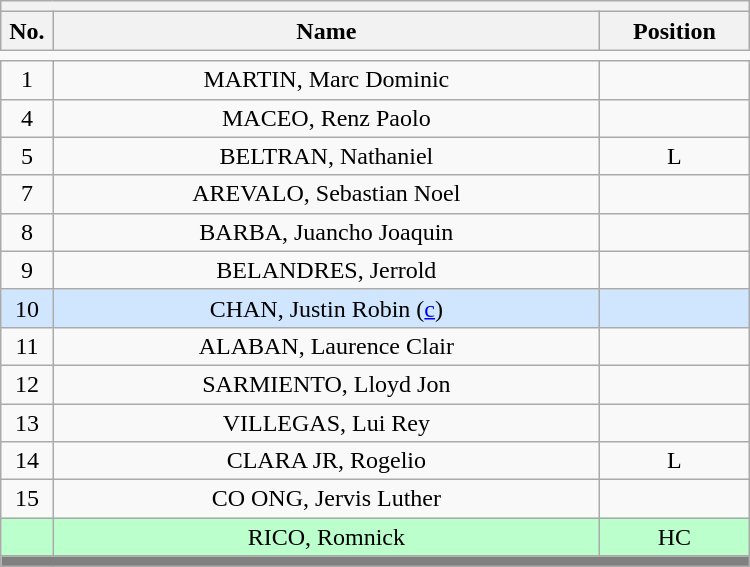<table class='wikitable mw-collapsible mw-collapsed' style="text-align: center; width: 500px; border: none">
<tr>
<th style='text-align: left;' colspan=3></th>
</tr>
<tr>
<th style='width: 7%;'>No.</th>
<th>Name</th>
<th style='width: 20%;'>Position</th>
</tr>
<tr>
<td style='border: none;'></td>
</tr>
<tr>
<td>1</td>
<td>MARTIN, Marc Dominic</td>
<td></td>
</tr>
<tr>
<td>4</td>
<td>MACEO, Renz Paolo</td>
<td></td>
</tr>
<tr>
<td>5</td>
<td>BELTRAN, Nathaniel</td>
<td>L</td>
</tr>
<tr>
<td>7</td>
<td>AREVALO, Sebastian Noel</td>
<td></td>
</tr>
<tr>
<td>8</td>
<td>BARBA, Juancho Joaquin</td>
<td></td>
</tr>
<tr>
<td>9</td>
<td>BELANDRES, Jerrold</td>
<td></td>
</tr>
<tr bgcolor=#D0E6FF>
<td>10</td>
<td>CHAN, Justin Robin (<a href='#'>c</a>)</td>
<td></td>
</tr>
<tr>
<td>11</td>
<td>ALABAN, Laurence Clair</td>
<td></td>
</tr>
<tr>
<td>12</td>
<td>SARMIENTO, Lloyd Jon</td>
<td></td>
</tr>
<tr>
<td>13</td>
<td>VILLEGAS, Lui Rey</td>
<td></td>
</tr>
<tr>
<td>14</td>
<td>CLARA JR, Rogelio</td>
<td>L</td>
</tr>
<tr>
<td>15</td>
<td>CO ONG, Jervis Luther</td>
<td></td>
</tr>
<tr bgcolor=#BBFFCC>
<td></td>
<td>RICO, Romnick</td>
<td>HC</td>
</tr>
<tr>
<th style='background: grey;' colspan=3></th>
</tr>
</table>
